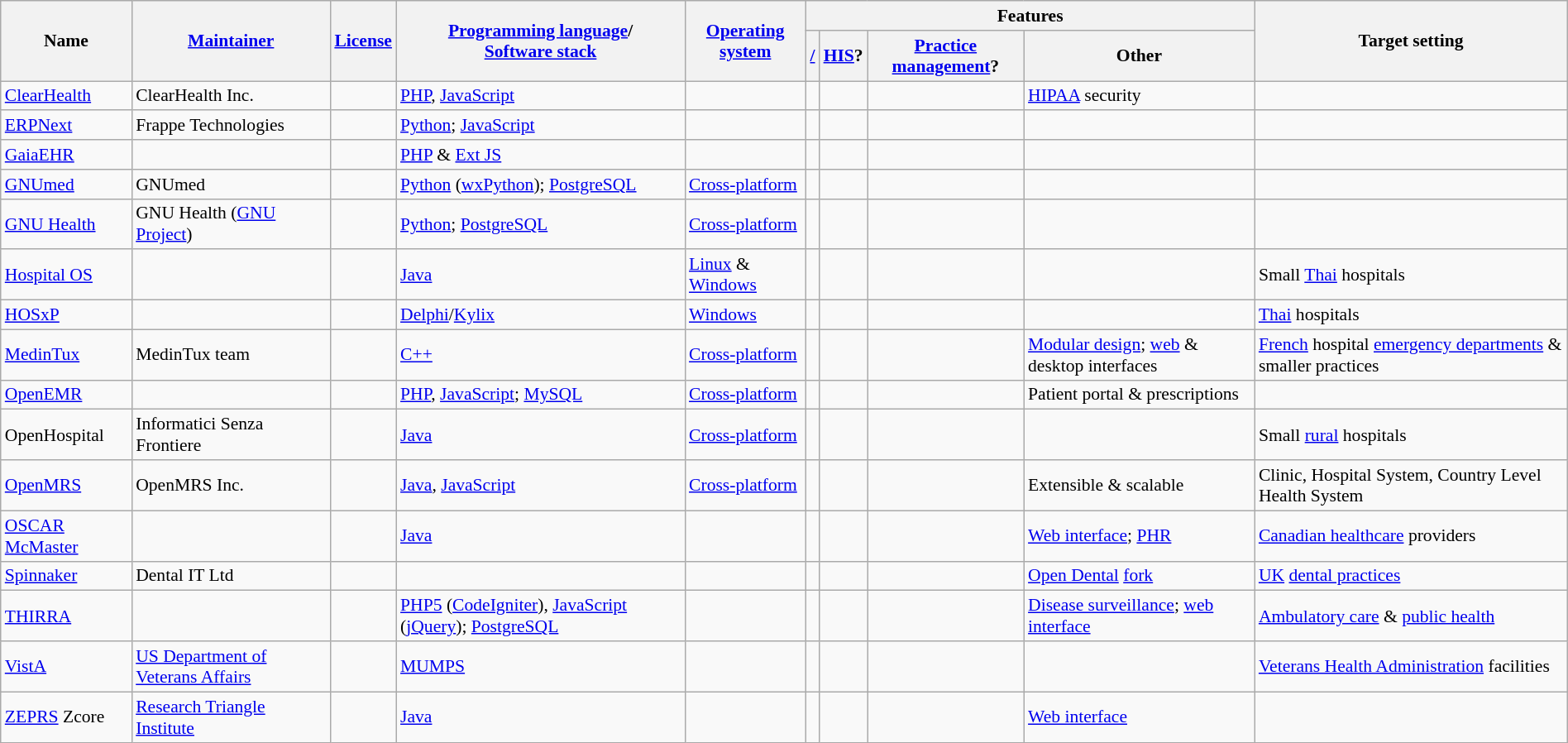<table class="wikitable sortable" style="width:100%;font-size:90%;">
<tr>
<th scope="col" rowspan="2">Name</th>
<th scope="col" rowspan="2"><a href='#'>Maintainer</a></th>
<th scope="col" rowspan="2"><a href='#'>License</a></th>
<th scope="col" rowspan="2"><a href='#'>Programming language</a>/<br><a href='#'>Software stack</a></th>
<th scope="col" rowspan="2"><a href='#'>Operating system</a></th>
<th colspan="4" scope="colgroup">Features</th>
<th scope="col" rowspan="2">Target setting</th>
</tr>
<tr>
<th scope="col"><a href='#'>/</a></th>
<th scope="col"><a href='#'>HIS</a>?</th>
<th scope="col"><a href='#'>Practice management</a>?</th>
<th scope="col">Other</th>
</tr>
<tr>
<td><a href='#'>ClearHealth</a></td>
<td>ClearHealth Inc.</td>
<td></td>
<td><a href='#'>PHP</a>, <a href='#'>JavaScript</a> </td>
<td> </td>
<td></td>
<td> </td>
<td></td>
<td><a href='#'>HIPAA</a> security</td>
<td></td>
</tr>
<tr>
<td><a href='#'>ERPNext</a></td>
<td>Frappe Technologies</td>
<td></td>
<td><a href='#'>Python</a>; <a href='#'>JavaScript</a></td>
<td> </td>
<td></td>
<td> </td>
<td> </td>
<td></td>
</tr>
<tr>
<td><a href='#'>GaiaEHR</a></td>
<td> </td>
<td></td>
<td><a href='#'>PHP</a> & <a href='#'>Ext JS</a> </td>
<td> </td>
<td></td>
<td> </td>
<td> </td>
<td></td>
<td></td>
</tr>
<tr>
<td><a href='#'>GNUmed</a></td>
<td>GNUmed </td>
<td></td>
<td><a href='#'>Python</a> (<a href='#'>wxPython</a>); <a href='#'>PostgreSQL</a></td>
<td><a href='#'>Cross-platform</a> </td>
<td> </td>
<td> </td>
<td> </td>
<td></td>
<td></td>
</tr>
<tr>
<td><a href='#'>GNU Health</a></td>
<td>GNU Health (<a href='#'>GNU Project</a>)</td>
<td></td>
<td><a href='#'>Python</a>; <a href='#'>PostgreSQL</a> </td>
<td><a href='#'>Cross-platform</a> </td>
<td></td>
<td> </td>
<td> </td>
<td></td>
<td></td>
</tr>
<tr>
<td><a href='#'>Hospital OS</a></td>
<td> </td>
<td></td>
<td><a href='#'>Java</a></td>
<td><a href='#'>Linux</a> & <a href='#'>Windows</a> </td>
<td> </td>
<td> </td>
<td> </td>
<td></td>
<td>Small <a href='#'>Thai</a> hospitals</td>
</tr>
<tr>
<td><a href='#'>HOSxP</a></td>
<td> </td>
<td></td>
<td><a href='#'>Delphi</a>/<a href='#'>Kylix</a></td>
<td><a href='#'>Windows</a> </td>
<td></td>
<td> </td>
<td> </td>
<td></td>
<td><a href='#'>Thai</a> hospitals</td>
</tr>
<tr>
<td><a href='#'>MedinTux</a></td>
<td>MedinTux team</td>
<td></td>
<td><a href='#'>C++</a><br></td>
<td><a href='#'>Cross-platform</a></td>
<td> </td>
<td> </td>
<td> </td>
<td><a href='#'>Modular design</a>; <a href='#'>web</a> & desktop interfaces</td>
<td><a href='#'>French</a> hospital <a href='#'>emergency departments</a> & smaller practices</td>
</tr>
<tr>
<td><a href='#'>OpenEMR</a></td>
<td> </td>
<td></td>
<td><a href='#'>PHP</a>, <a href='#'>JavaScript</a>; <a href='#'>MySQL</a></td>
<td><a href='#'>Cross-platform</a></td>
<td> </td>
<td> </td>
<td> </td>
<td>Patient portal & prescriptions</td>
<td></td>
</tr>
<tr>
<td>OpenHospital</td>
<td>Informatici Senza Frontiere</td>
<td></td>
<td><a href='#'>Java</a></td>
<td><a href='#'>Cross-platform</a></td>
<td></td>
<td> </td>
<td> </td>
<td></td>
<td>Small <a href='#'>rural</a> hospitals</td>
</tr>
<tr>
<td><a href='#'>OpenMRS</a></td>
<td>OpenMRS Inc.</td>
<td></td>
<td><a href='#'>Java</a>, <a href='#'>JavaScript</a></td>
<td><a href='#'>Cross-platform</a></td>
<td> </td>
<td> </td>
<td> </td>
<td>Extensible & scalable</td>
<td>Clinic, Hospital System, Country Level Health System </td>
</tr>
<tr>
<td><a href='#'>OSCAR McMaster</a></td>
<td> </td>
<td></td>
<td><a href='#'>Java</a></td>
<td> </td>
<td> </td>
<td> </td>
<td> </td>
<td><a href='#'>Web interface</a>; <a href='#'>PHR</a></td>
<td><a href='#'>Canadian healthcare</a> providers</td>
</tr>
<tr>
<td><a href='#'>Spinnaker</a></td>
<td>Dental IT Ltd</td>
<td></td>
<td> </td>
<td> </td>
<td> </td>
<td> </td>
<td> </td>
<td><a href='#'>Open Dental</a> <a href='#'>fork</a></td>
<td><a href='#'>UK</a> <a href='#'>dental practices</a></td>
</tr>
<tr>
<td><a href='#'>THIRRA</a></td>
<td> </td>
<td></td>
<td><a href='#'>PHP5</a> (<a href='#'>CodeIgniter</a>), <a href='#'>JavaScript</a> (<a href='#'>jQuery</a>); <a href='#'>PostgreSQL</a></td>
<td> </td>
<td></td>
<td> </td>
<td> </td>
<td><a href='#'>Disease surveillance</a>; <a href='#'>web interface</a></td>
<td><a href='#'>Ambulatory care</a> & <a href='#'>public health</a></td>
</tr>
<tr>
<td><a href='#'>VistA</a></td>
<td><a href='#'>US Department of Veterans Affairs</a></td>
<td></td>
<td><a href='#'>MUMPS</a></td>
<td> </td>
<td></td>
<td> </td>
<td> </td>
<td></td>
<td><a href='#'>Veterans Health Administration</a> facilities</td>
</tr>
<tr>
<td><a href='#'>ZEPRS</a> Zcore</td>
<td><a href='#'>Research Triangle Institute</a></td>
<td></td>
<td><a href='#'>Java</a></td>
<td> </td>
<td> </td>
<td> </td>
<td> </td>
<td><a href='#'>Web interface</a></td>
<td></td>
</tr>
</table>
